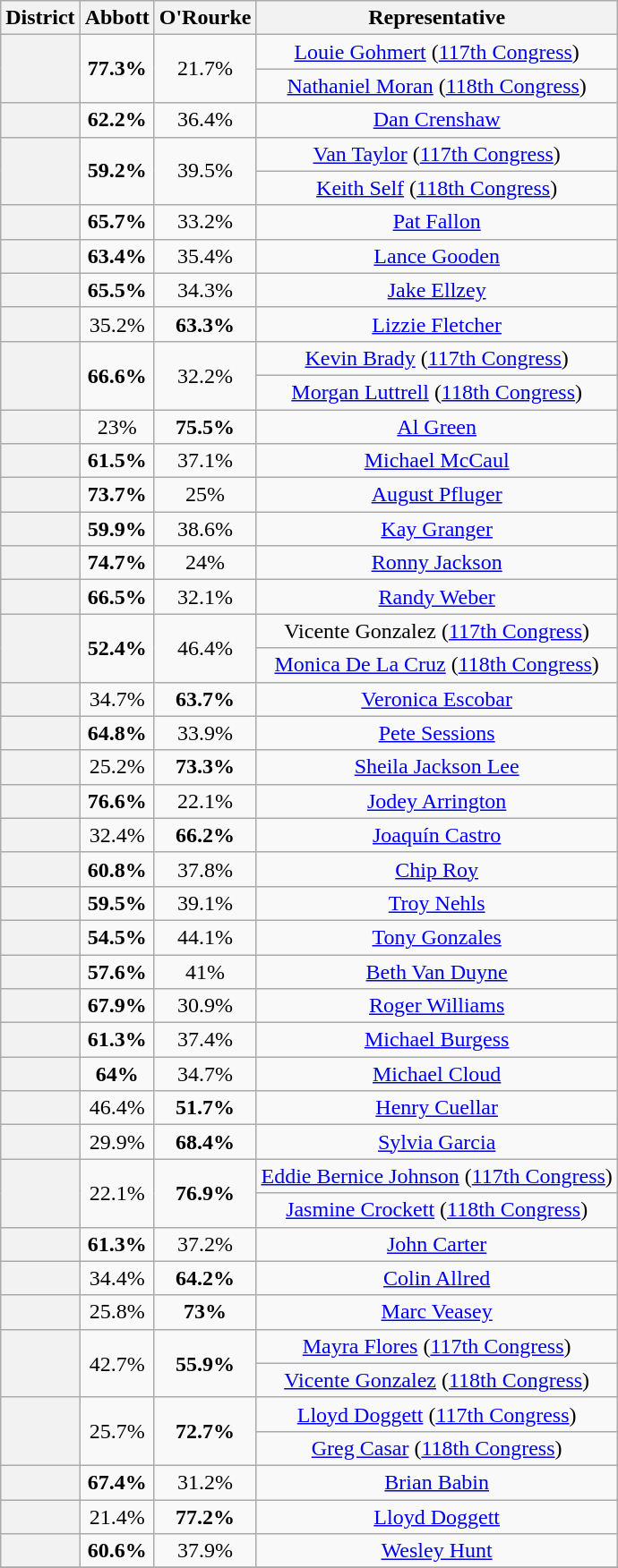<table class="wikitable sortable">
<tr>
<th>District</th>
<th>Abbott</th>
<th>O'Rourke</th>
<th>Representative</th>
</tr>
<tr align=center>
<th rowspan=2 ></th>
<td rowspan=2><strong>77.3%</strong></td>
<td rowspan=2>21.7%</td>
<td><a href='#'>Louie Gohmert</a> (<a href='#'>117th Congress</a>)</td>
</tr>
<tr align=center>
<td><a href='#'>Nathaniel Moran</a> (<a href='#'>118th Congress</a>)</td>
</tr>
<tr align=center>
<th></th>
<td><strong>62.2%</strong></td>
<td>36.4%</td>
<td><a href='#'>Dan Crenshaw</a></td>
</tr>
<tr align=center>
<th rowspan=2 ></th>
<td rowspan=2><strong>59.2%</strong></td>
<td rowspan=2>39.5%</td>
<td><a href='#'>Van Taylor</a> (<a href='#'>117th Congress</a>)</td>
</tr>
<tr align=center>
<td><a href='#'>Keith Self</a> (<a href='#'>118th Congress</a>)</td>
</tr>
<tr align=center>
<th></th>
<td><strong>65.7%</strong></td>
<td>33.2%</td>
<td><a href='#'>Pat Fallon</a></td>
</tr>
<tr align=center>
<th></th>
<td><strong>63.4%</strong></td>
<td>35.4%</td>
<td><a href='#'>Lance Gooden</a></td>
</tr>
<tr align=center>
<th></th>
<td><strong>65.5%</strong></td>
<td>34.3%</td>
<td><a href='#'>Jake Ellzey</a></td>
</tr>
<tr align=center>
<th></th>
<td>35.2%</td>
<td><strong>63.3%</strong></td>
<td><a href='#'>Lizzie Fletcher</a></td>
</tr>
<tr align=center>
<th rowspan=2 ></th>
<td rowspan=2><strong>66.6%</strong></td>
<td rowspan=2>32.2%</td>
<td><a href='#'>Kevin Brady</a> (<a href='#'>117th Congress</a>)</td>
</tr>
<tr align=center>
<td><a href='#'>Morgan Luttrell</a> (<a href='#'>118th Congress</a>)</td>
</tr>
<tr align=center>
<th></th>
<td>23%</td>
<td><strong>75.5%</strong></td>
<td><a href='#'>Al Green</a></td>
</tr>
<tr align=center>
<th></th>
<td><strong>61.5%</strong></td>
<td>37.1%</td>
<td><a href='#'>Michael McCaul</a></td>
</tr>
<tr align=center>
<th></th>
<td><strong>73.7%</strong></td>
<td>25%</td>
<td><a href='#'>August Pfluger</a></td>
</tr>
<tr align=center>
<th></th>
<td><strong>59.9%</strong></td>
<td>38.6%</td>
<td><a href='#'>Kay Granger</a></td>
</tr>
<tr align=center>
<th></th>
<td><strong>74.7%</strong></td>
<td>24%</td>
<td><a href='#'>Ronny Jackson</a></td>
</tr>
<tr align=center>
<th></th>
<td><strong>66.5%</strong></td>
<td>32.1%</td>
<td><a href='#'>Randy Weber</a></td>
</tr>
<tr align=center>
<th rowspan=2 ></th>
<td rowspan=2><strong>52.4%</strong></td>
<td rowspan=2>46.4%</td>
<td>Vicente Gonzalez (<a href='#'>117th Congress</a>)</td>
</tr>
<tr align=center>
<td><a href='#'>Monica De La Cruz</a> (<a href='#'>118th Congress</a>)</td>
</tr>
<tr align=center>
<th></th>
<td>34.7%</td>
<td><strong>63.7%</strong></td>
<td><a href='#'>Veronica Escobar</a></td>
</tr>
<tr align=center>
<th></th>
<td><strong>64.8%</strong></td>
<td>33.9%</td>
<td><a href='#'>Pete Sessions</a></td>
</tr>
<tr align=center>
<th></th>
<td>25.2%</td>
<td><strong>73.3%</strong></td>
<td><a href='#'>Sheila Jackson Lee</a></td>
</tr>
<tr align=center>
<th></th>
<td><strong>76.6%</strong></td>
<td>22.1%</td>
<td><a href='#'>Jodey Arrington</a></td>
</tr>
<tr align=center>
<th></th>
<td>32.4%</td>
<td><strong>66.2%</strong></td>
<td><a href='#'>Joaquín Castro</a></td>
</tr>
<tr align=center>
<th></th>
<td><strong>60.8%</strong></td>
<td>37.8%</td>
<td><a href='#'>Chip Roy</a></td>
</tr>
<tr align=center>
<th></th>
<td><strong>59.5%</strong></td>
<td>39.1%</td>
<td><a href='#'>Troy Nehls</a></td>
</tr>
<tr align=center>
<th></th>
<td><strong>54.5%</strong></td>
<td>44.1%</td>
<td><a href='#'>Tony Gonzales</a></td>
</tr>
<tr align=center>
<th></th>
<td><strong>57.6%</strong></td>
<td>41%</td>
<td><a href='#'>Beth Van Duyne</a></td>
</tr>
<tr align=center>
<th></th>
<td><strong>67.9%</strong></td>
<td>30.9%</td>
<td><a href='#'>Roger Williams</a></td>
</tr>
<tr align=center>
<th></th>
<td><strong>61.3%</strong></td>
<td>37.4%</td>
<td><a href='#'>Michael Burgess</a></td>
</tr>
<tr align=center>
<th></th>
<td><strong>64%</strong></td>
<td>34.7%</td>
<td><a href='#'>Michael Cloud</a></td>
</tr>
<tr align=center>
<th></th>
<td>46.4%</td>
<td><strong>51.7%</strong></td>
<td><a href='#'>Henry Cuellar</a></td>
</tr>
<tr align=center>
<th></th>
<td>29.9%</td>
<td><strong>68.4%</strong></td>
<td><a href='#'>Sylvia Garcia</a></td>
</tr>
<tr align=center>
<th rowspan=2 ></th>
<td rowspan=2>22.1%</td>
<td rowspan=2><strong>76.9%</strong></td>
<td><a href='#'>Eddie Bernice Johnson</a> (<a href='#'>117th Congress</a>)</td>
</tr>
<tr align=center>
<td><a href='#'>Jasmine Crockett</a> (<a href='#'>118th Congress</a>)</td>
</tr>
<tr align=center>
<th></th>
<td><strong>61.3%</strong></td>
<td>37.2%</td>
<td><a href='#'>John Carter</a></td>
</tr>
<tr align=center>
<th></th>
<td>34.4%</td>
<td><strong>64.2%</strong></td>
<td><a href='#'>Colin Allred</a></td>
</tr>
<tr align=center>
<th></th>
<td>25.8%</td>
<td><strong>73%</strong></td>
<td><a href='#'>Marc Veasey</a></td>
</tr>
<tr align=center>
<th rowspan=2 ></th>
<td rowspan=2>42.7%</td>
<td rowspan=2><strong>55.9%</strong></td>
<td><a href='#'>Mayra Flores</a> (<a href='#'>117th Congress</a>)</td>
</tr>
<tr align=center>
<td><a href='#'>Vicente Gonzalez</a> (<a href='#'>118th Congress</a>)</td>
</tr>
<tr align=center>
<th rowspan=2 ></th>
<td rowspan=2>25.7%</td>
<td rowspan=2><strong>72.7%</strong></td>
<td><a href='#'>Lloyd Doggett</a> (<a href='#'>117th Congress</a>)</td>
</tr>
<tr align=center>
<td><a href='#'>Greg Casar</a> (<a href='#'>118th Congress</a>)</td>
</tr>
<tr align=center>
<th></th>
<td><strong>67.4%</strong></td>
<td>31.2%</td>
<td><a href='#'>Brian Babin</a></td>
</tr>
<tr align=center>
<th></th>
<td>21.4%</td>
<td><strong>77.2%</strong></td>
<td><a href='#'>Lloyd Doggett</a></td>
</tr>
<tr align=center>
<th></th>
<td><strong>60.6%</strong></td>
<td>37.9%</td>
<td><a href='#'>Wesley Hunt</a></td>
</tr>
<tr align=center>
</tr>
</table>
